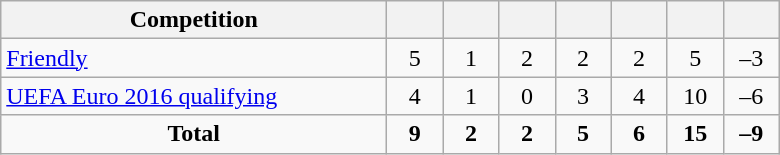<table class="wikitable" style="text-align: center;">
<tr>
<th width=250>Competition</th>
<th width=30></th>
<th width=30></th>
<th width=30></th>
<th width=30></th>
<th width=30></th>
<th width=30></th>
<th width=30></th>
</tr>
<tr>
<td align=left><a href='#'>Friendly</a></td>
<td>5</td>
<td>1</td>
<td>2</td>
<td>2</td>
<td>2</td>
<td>5</td>
<td>–3</td>
</tr>
<tr>
<td align=left><a href='#'>UEFA Euro 2016 qualifying</a></td>
<td>4</td>
<td>1</td>
<td>0</td>
<td>3</td>
<td>4</td>
<td>10</td>
<td>–6</td>
</tr>
<tr>
<td><strong>Total</strong></td>
<td><strong>9</strong></td>
<td><strong>2</strong></td>
<td><strong>2</strong></td>
<td><strong>5</strong></td>
<td><strong>6</strong></td>
<td><strong>15</strong></td>
<td><strong>–9</strong></td>
</tr>
</table>
